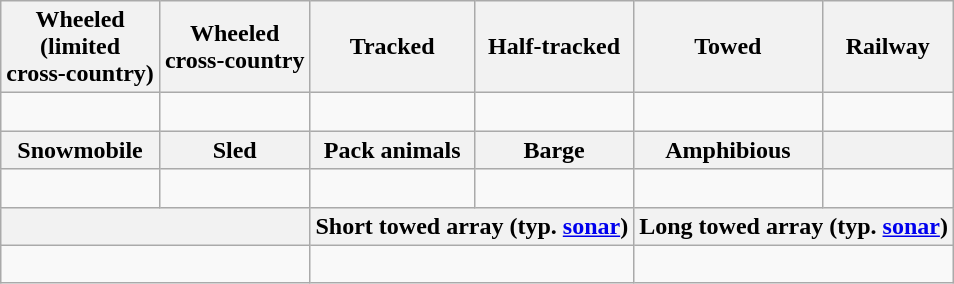<table class="wikitable">
<tr>
<th>Wheeled<br>(limited<br>cross-country)</th>
<th>Wheeled<br>cross-country</th>
<th>Tracked</th>
<th>Half-tracked</th>
<th>Towed</th>
<th>Railway</th>
</tr>
<tr>
<td><br></td>
<td><br></td>
<td><br></td>
<td><br></td>
<td><br></td>
<td><br></td>
</tr>
<tr>
<th>Snowmobile</th>
<th>Sled</th>
<th>Pack animals</th>
<th>Barge</th>
<th>Amphibious</th>
<th> </th>
</tr>
<tr>
<td><br></td>
<td><br></td>
<td><br></td>
<td><br></td>
<td><br></td>
<td> </td>
</tr>
<tr>
<th colspan="2"> </th>
<th colspan="2">Short towed array (typ. <a href='#'>sonar</a>)</th>
<th colspan="2">Long towed array (typ. <a href='#'>sonar</a>)</th>
</tr>
<tr>
<td colspan="2"> </td>
<td colspan="2"><br></td>
<td colspan="2"><br></td>
</tr>
</table>
